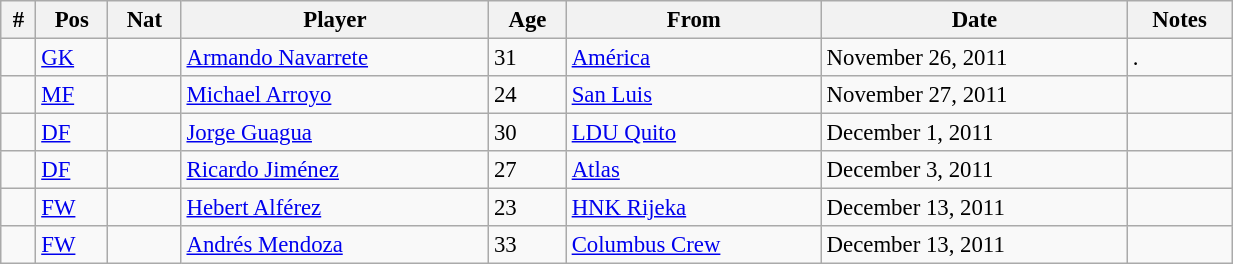<table class="wikitable" style="width:65%; text-align:center; font-size:95%; text-align:left;">
<tr>
<th><strong>#</strong></th>
<th><strong>Pos</strong></th>
<th><strong>Nat</strong></th>
<th><strong>Player</strong></th>
<th><strong>Age</strong></th>
<th><strong>From</strong></th>
<th><strong>Date</strong></th>
<th><strong>Notes</strong></th>
</tr>
<tr>
<td></td>
<td><a href='#'>GK</a></td>
<td></td>
<td><a href='#'>Armando Navarrete</a></td>
<td>31</td>
<td><a href='#'>América</a></td>
<td>November 26, 2011</td>
<td>.</td>
</tr>
<tr>
<td></td>
<td><a href='#'>MF</a></td>
<td></td>
<td><a href='#'>Michael Arroyo</a></td>
<td>24</td>
<td><a href='#'>San Luis</a></td>
<td>November 27, 2011</td>
<td></td>
</tr>
<tr>
<td></td>
<td><a href='#'>DF</a></td>
<td></td>
<td><a href='#'>Jorge Guagua</a></td>
<td>30</td>
<td> <a href='#'>LDU Quito</a></td>
<td>December 1, 2011</td>
<td></td>
</tr>
<tr>
<td></td>
<td><a href='#'>DF</a></td>
<td></td>
<td><a href='#'>Ricardo Jiménez</a></td>
<td>27</td>
<td><a href='#'>Atlas</a></td>
<td>December 3, 2011</td>
<td></td>
</tr>
<tr>
<td></td>
<td><a href='#'>FW</a></td>
<td></td>
<td><a href='#'>Hebert Alférez</a></td>
<td>23</td>
<td> <a href='#'>HNK Rijeka</a></td>
<td>December 13, 2011</td>
<td></td>
</tr>
<tr>
<td></td>
<td><a href='#'>FW</a></td>
<td></td>
<td><a href='#'>Andrés Mendoza</a></td>
<td>33</td>
<td> <a href='#'>Columbus Crew</a></td>
<td>December 13, 2011</td>
<td></td>
</tr>
</table>
